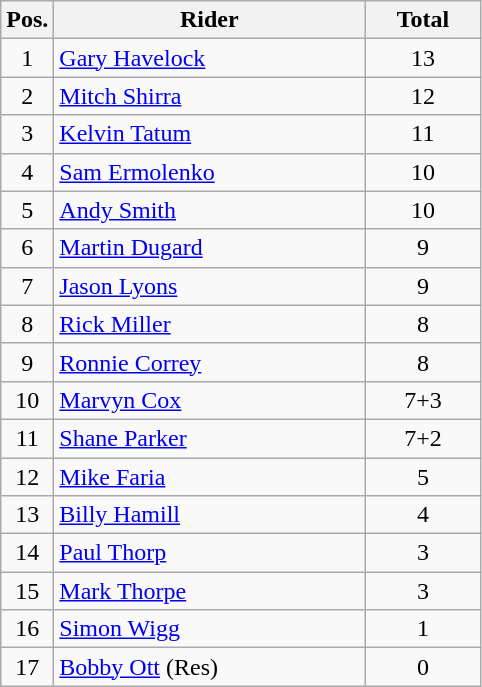<table class=wikitable>
<tr>
<th width=25px>Pos.</th>
<th width=200px>Rider</th>
<th width=70px>Total</th>
</tr>
<tr align=center >
<td>1</td>
<td align=left> <a href='#'>Gary Havelock</a></td>
<td>13</td>
</tr>
<tr align=center >
<td>2</td>
<td align=left> <a href='#'>Mitch Shirra</a></td>
<td>12</td>
</tr>
<tr align=center >
<td>3</td>
<td align=left> <a href='#'>Kelvin Tatum</a></td>
<td>11</td>
</tr>
<tr align=center >
<td>4</td>
<td align=left> <a href='#'>Sam Ermolenko</a></td>
<td>10</td>
</tr>
<tr align=center >
<td>5</td>
<td align=left> <a href='#'>Andy Smith</a></td>
<td>10</td>
</tr>
<tr align=center >
<td>6</td>
<td align=left> <a href='#'>Martin Dugard</a></td>
<td>9</td>
</tr>
<tr align=center >
<td>7</td>
<td align=left> <a href='#'>Jason Lyons</a></td>
<td>9</td>
</tr>
<tr align=center >
<td>8</td>
<td align=left> <a href='#'>Rick Miller</a></td>
<td>8</td>
</tr>
<tr align=center >
<td>9</td>
<td align=left> <a href='#'>Ronnie Correy</a></td>
<td>8</td>
</tr>
<tr align=center >
<td>10</td>
<td align=left> <a href='#'>Marvyn Cox</a></td>
<td>7+3</td>
</tr>
<tr align=center>
<td>11</td>
<td align=left> <a href='#'>Shane Parker</a></td>
<td>7+2</td>
</tr>
<tr align=center>
<td>12</td>
<td align=left> <a href='#'>Mike Faria</a></td>
<td>5</td>
</tr>
<tr align=center>
<td>13</td>
<td align=left> <a href='#'>Billy Hamill</a></td>
<td>4</td>
</tr>
<tr align=center>
<td>14</td>
<td align=left> <a href='#'>Paul Thorp</a></td>
<td>3</td>
</tr>
<tr align=center>
<td>15</td>
<td align=left> <a href='#'>Mark Thorpe</a></td>
<td>3</td>
</tr>
<tr align=center>
<td>16</td>
<td align=left> <a href='#'>Simon Wigg</a></td>
<td>1</td>
</tr>
<tr align=center>
<td>17</td>
<td align=left> <a href='#'>Bobby Ott</a> (Res)</td>
<td>0</td>
</tr>
</table>
